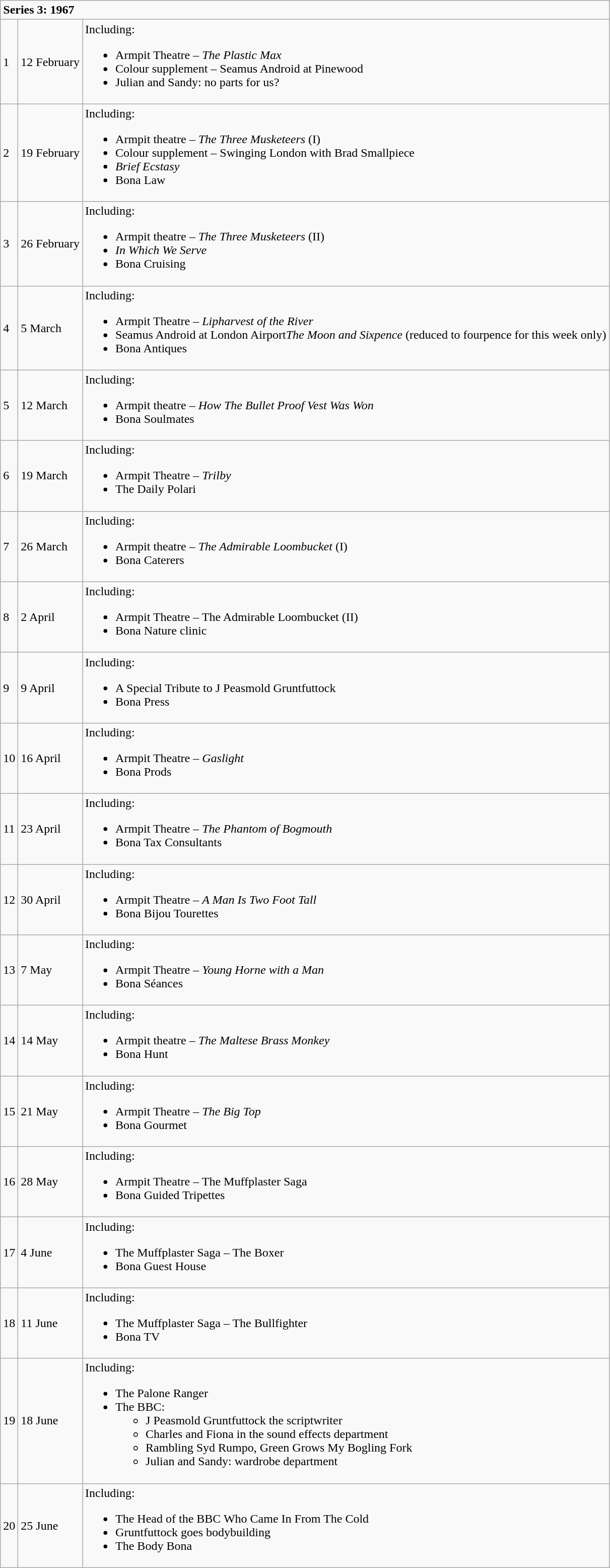<table class="wikitable sortable plainrowheaders" style="text-align: left; margin-right: 0;">
<tr>
<td colspan="3"><strong>Series 3: 1967</strong></td>
</tr>
<tr>
<td>1</td>
<td>12 February</td>
<td>Including:<br><ul><li>Armpit Theatre – <em>The Plastic Max</em></li><li>Colour supplement – Seamus Android at Pinewood</li><li>Julian and Sandy: no parts for us?</li></ul></td>
</tr>
<tr>
<td>2</td>
<td>19 February</td>
<td>Including:<br><ul><li>Armpit theatre – <em>The Three Musketeers</em> (I)</li><li>Colour supplement – Swinging London with Brad Smallpiece</li><li><em>Brief Ecstasy</em></li><li>Bona Law</li></ul></td>
</tr>
<tr>
<td>3</td>
<td>26 February</td>
<td>Including:<br><ul><li>Armpit theatre – <em>The Three Musketeers</em> (II)</li><li><em>In Which We Serve</em></li><li>Bona Cruising</li></ul></td>
</tr>
<tr>
<td>4</td>
<td>5 March</td>
<td>Including:<br><ul><li>Armpit Theatre – <em>Lipharvest of the River</em></li><li>Seamus Android at London Airport<em>The Moon and Sixpence</em> (reduced to fourpence for this week only)</li><li>Bona Antiques</li></ul></td>
</tr>
<tr>
<td>5</td>
<td>12 March</td>
<td>Including:<br><ul><li>Armpit theatre – <em>How The Bullet Proof Vest Was Won</em></li><li>Bona Soulmates</li></ul></td>
</tr>
<tr>
<td>6</td>
<td>19 March</td>
<td>Including:<br><ul><li>Armpit Theatre – <em>Trilby</em></li><li>The Daily Polari</li></ul></td>
</tr>
<tr>
<td>7</td>
<td>26 March</td>
<td>Including:<br><ul><li>Armpit theatre – <em>The Admirable Loombucket</em> (I)</li><li>Bona Caterers</li></ul></td>
</tr>
<tr>
<td>8</td>
<td>2 April</td>
<td>Including:<br><ul><li>Armpit Theatre – The Admirable Loombucket (II)</li><li>Bona Nature clinic</li></ul></td>
</tr>
<tr>
<td>9</td>
<td>9 April</td>
<td>Including:<br><ul><li>A Special Tribute to J Peasmold Gruntfuttock</li><li>Bona Press</li></ul></td>
</tr>
<tr>
<td>10</td>
<td>16 April</td>
<td>Including:<br><ul><li>Armpit Theatre – <em>Gaslight</em></li><li>Bona Prods</li></ul></td>
</tr>
<tr>
<td>11</td>
<td>23 April</td>
<td>Including:<br><ul><li>Armpit Theatre – <em>The Phantom of Bogmouth</em></li><li>Bona Tax Consultants</li></ul></td>
</tr>
<tr>
<td>12</td>
<td>30 April</td>
<td>Including:<br><ul><li>Armpit Theatre – <em>A Man Is Two Foot Tall</em></li><li>Bona Bijou Tourettes</li></ul></td>
</tr>
<tr>
<td>13</td>
<td>7 May</td>
<td>Including:<br><ul><li>Armpit Theatre – <em>Young Horne with a Man</em></li><li>Bona Séances</li></ul></td>
</tr>
<tr>
<td>14</td>
<td>14 May</td>
<td>Including:<br><ul><li>Armpit theatre – <em>The Maltese Brass Monkey</em></li><li>Bona Hunt</li></ul></td>
</tr>
<tr>
<td>15</td>
<td>21 May</td>
<td>Including:<br><ul><li>Armpit Theatre – <em>The Big Top</em></li><li>Bona Gourmet</li></ul></td>
</tr>
<tr>
<td>16</td>
<td>28 May</td>
<td>Including:<br><ul><li>Armpit Theatre – The Muffplaster Saga</li><li>Bona Guided Tripettes</li></ul></td>
</tr>
<tr>
<td>17</td>
<td>4 June</td>
<td>Including:<br><ul><li>The Muffplaster Saga – The Boxer</li><li>Bona Guest House</li></ul></td>
</tr>
<tr>
<td>18</td>
<td>11 June</td>
<td>Including:<br><ul><li>The Muffplaster Saga – The Bullfighter</li><li>Bona TV</li></ul></td>
</tr>
<tr>
<td>19</td>
<td>18 June</td>
<td>Including:<br><ul><li>The Palone Ranger</li><li>The BBC:<ul><li>J Peasmold Gruntfuttock the scriptwriter</li><li>Charles and Fiona in the sound effects department</li><li>Rambling Syd Rumpo, Green Grows My Bogling Fork</li><li>Julian and Sandy: wardrobe department</li></ul></li></ul></td>
</tr>
<tr>
<td>20</td>
<td>25 June</td>
<td>Including:<br><ul><li>The Head of the BBC Who Came In From The Cold</li><li>Gruntfuttock goes bodybuilding</li><li>The Body Bona</li></ul></td>
</tr>
</table>
